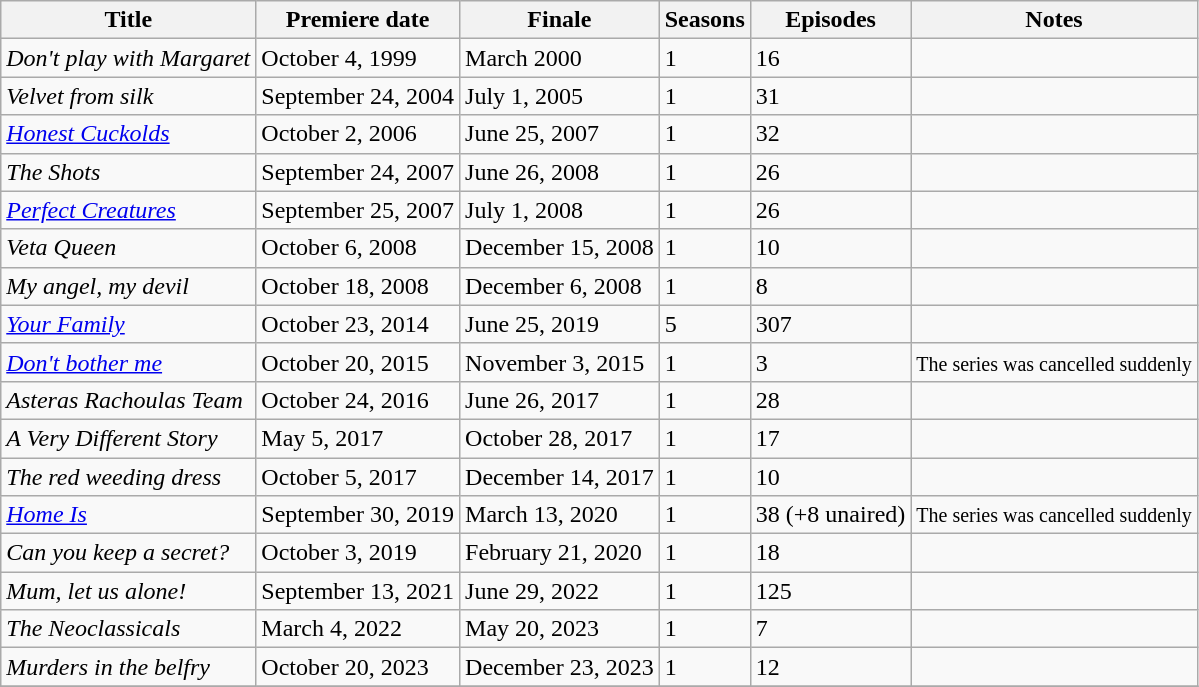<table class="wikitable sortable">
<tr>
<th>Title</th>
<th>Premiere date</th>
<th>Finale</th>
<th>Seasons</th>
<th>Episodes</th>
<th>Notes</th>
</tr>
<tr>
<td><em>Don't play with Margaret</em></td>
<td>October 4, 1999</td>
<td>March 2000</td>
<td>1</td>
<td>16</td>
<td></td>
</tr>
<tr>
<td><em>Velvet from silk</em></td>
<td>September 24, 2004</td>
<td>July 1, 2005</td>
<td>1</td>
<td>31</td>
<td></td>
</tr>
<tr>
<td><em><a href='#'>Honest Cuckolds</a></em></td>
<td>October 2, 2006</td>
<td>June 25, 2007</td>
<td>1</td>
<td>32</td>
<td></td>
</tr>
<tr>
<td><em>The Shots</em></td>
<td>September 24, 2007</td>
<td>June 26, 2008</td>
<td>1</td>
<td>26</td>
<td></td>
</tr>
<tr>
<td><em><a href='#'>Perfect Creatures</a></em></td>
<td>September 25, 2007</td>
<td>July 1, 2008</td>
<td>1</td>
<td>26</td>
<td></td>
</tr>
<tr>
<td><em>Veta Queen</em></td>
<td>October 6, 2008</td>
<td>December 15, 2008</td>
<td>1</td>
<td>10</td>
<td></td>
</tr>
<tr>
<td><em>My angel, my devil</em></td>
<td>October 18, 2008</td>
<td>December 6, 2008</td>
<td>1</td>
<td>8</td>
<td></td>
</tr>
<tr>
<td><em><a href='#'>Your Family</a></em></td>
<td>October 23, 2014</td>
<td>June 25, 2019</td>
<td>5</td>
<td>307</td>
<td></td>
</tr>
<tr>
<td><em><a href='#'>Don't bother me</a></em></td>
<td>October 20, 2015</td>
<td>November 3, 2015</td>
<td>1</td>
<td>3</td>
<td><small>The series was cancelled suddenly</small></td>
</tr>
<tr>
<td><em>Asteras Rachoulas Team</em></td>
<td>October 24, 2016</td>
<td>June 26, 2017</td>
<td>1</td>
<td>28</td>
<td></td>
</tr>
<tr>
<td><em>A Very Different Story</em></td>
<td>May 5, 2017</td>
<td>October 28, 2017</td>
<td>1</td>
<td>17</td>
<td></td>
</tr>
<tr>
<td><em>The red weeding dress</em></td>
<td>October 5, 2017</td>
<td>December 14, 2017</td>
<td>1</td>
<td>10</td>
<td></td>
</tr>
<tr>
<td><em><a href='#'>Home Is</a></em></td>
<td>September 30, 2019</td>
<td>March 13, 2020</td>
<td>1</td>
<td>38 (+8 unaired)</td>
<td><small>The series was cancelled suddenly</small></td>
</tr>
<tr>
<td><em>Can you keep a secret?</em></td>
<td>October 3, 2019</td>
<td>February 21, 2020</td>
<td>1</td>
<td>18</td>
<td></td>
</tr>
<tr>
<td><em>Mum, let us alone!</em></td>
<td>September 13, 2021</td>
<td>June 29, 2022</td>
<td>1</td>
<td>125</td>
<td></td>
</tr>
<tr>
<td><em>The Neoclassicals</em></td>
<td>March 4, 2022</td>
<td>May 20, 2023</td>
<td>1</td>
<td>7</td>
<td></td>
</tr>
<tr>
<td><em>Murders in the belfry</em></td>
<td>October 20, 2023</td>
<td>December 23, 2023</td>
<td>1</td>
<td>12</td>
<td></td>
</tr>
<tr>
</tr>
</table>
